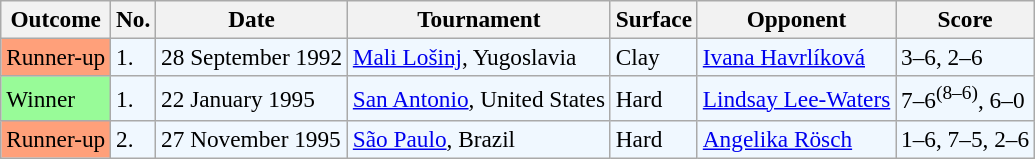<table class="sortable wikitable" style=font-size:97%>
<tr>
<th>Outcome</th>
<th>No.</th>
<th>Date</th>
<th>Tournament</th>
<th>Surface</th>
<th>Opponent</th>
<th>Score</th>
</tr>
<tr style="background:#f0f8ff;">
<td bgcolor="FFA07A">Runner-up</td>
<td>1.</td>
<td>28 September 1992</td>
<td><a href='#'>Mali Lošinj</a>, Yugoslavia</td>
<td>Clay</td>
<td> <a href='#'>Ivana Havrlíková</a></td>
<td>3–6, 2–6</td>
</tr>
<tr style="background:#f0f8ff;">
<td style="background:#98fb98;">Winner</td>
<td>1.</td>
<td>22 January 1995</td>
<td><a href='#'>San Antonio</a>, United States</td>
<td>Hard</td>
<td> <a href='#'>Lindsay Lee-Waters</a></td>
<td>7–6<sup>(8–6)</sup>, 6–0</td>
</tr>
<tr style="background:#f0f8ff;">
<td bgcolor="FFA07A">Runner-up</td>
<td>2.</td>
<td>27 November 1995</td>
<td><a href='#'>São Paulo</a>, Brazil</td>
<td>Hard</td>
<td> <a href='#'>Angelika Rösch</a></td>
<td>1–6, 7–5, 2–6</td>
</tr>
</table>
